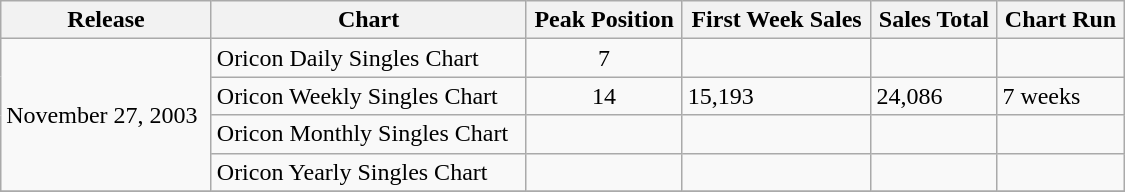<table class="wikitable" width="750px">
<tr>
<th align="left">Release</th>
<th align="left">Chart</th>
<th align="left">Peak Position</th>
<th align="left">First Week Sales</th>
<th align="left">Sales Total</th>
<th align="left">Chart Run</th>
</tr>
<tr>
<td align="left" rowspan="4">November 27, 2003</td>
<td align="left">Oricon Daily Singles Chart</td>
<td align="center">7</td>
<td align="left"></td>
<td align="left"></td>
<td align="left"></td>
</tr>
<tr>
<td align="left">Oricon Weekly Singles Chart</td>
<td align="center">14</td>
<td align="left">15,193</td>
<td align="left">24,086</td>
<td align="left">7 weeks</td>
</tr>
<tr>
<td align="left">Oricon Monthly Singles Chart</td>
<td align="center"></td>
<td align="left"></td>
<td align="left"></td>
<td align="left"></td>
</tr>
<tr>
<td align="left">Oricon Yearly Singles Chart</td>
<td align="center"></td>
<td align="left"></td>
<td align="left"></td>
<td align="left"></td>
</tr>
<tr>
</tr>
</table>
